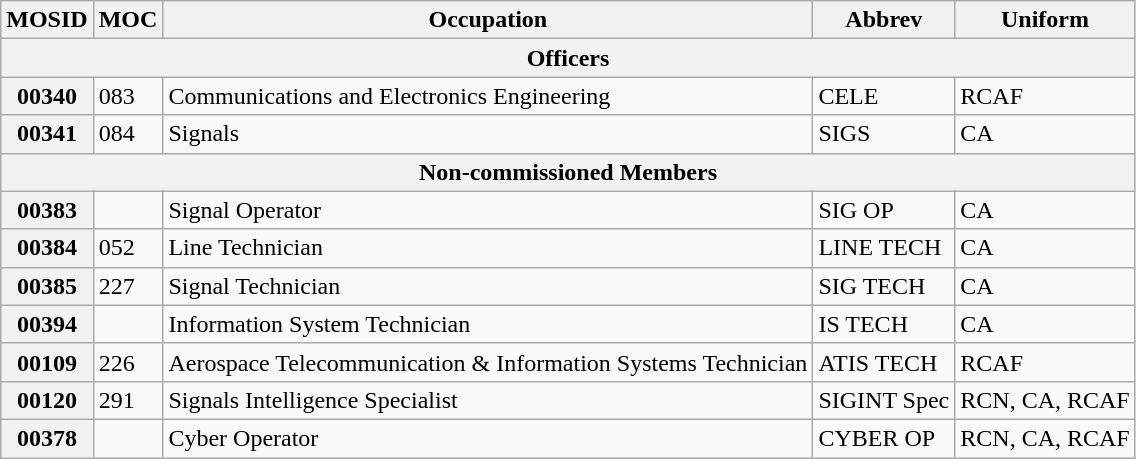<table class=wikitable>
<tr>
<th scope=col>MOSID</th>
<th scope=col>MOC</th>
<th scope=col>Occupation</th>
<th scope=col>Abbrev</th>
<th scope=col>Uniform</th>
</tr>
<tr>
<th bgcolor="lightgray" colspan="5">Officers</th>
</tr>
<tr>
<th>00340</th>
<td>083</td>
<td>Communications and Electronics Engineering</td>
<td>CELE</td>
<td>RCAF</td>
</tr>
<tr>
<th>00341</th>
<td>084</td>
<td>Signals</td>
<td>SIGS</td>
<td>CA</td>
</tr>
<tr>
<th bgcolor="lightgray" colspan="5">Non-commissioned Members</th>
</tr>
<tr>
<th>00383</th>
<td></td>
<td>Signal Operator</td>
<td>SIG OP</td>
<td>CA</td>
</tr>
<tr>
<th>00384</th>
<td>052</td>
<td>Line Technician</td>
<td>LINE TECH</td>
<td>CA</td>
</tr>
<tr>
<th>00385</th>
<td>227</td>
<td>Signal Technician</td>
<td>SIG TECH</td>
<td>CA</td>
</tr>
<tr>
<th>00394</th>
<td></td>
<td>Information System Technician</td>
<td>IS TECH</td>
<td>CA</td>
</tr>
<tr>
<th>00109</th>
<td>226</td>
<td>Aerospace Telecommunication & Information Systems Technician</td>
<td>ATIS TECH</td>
<td>RCAF</td>
</tr>
<tr>
<th>00120</th>
<td>291</td>
<td>Signals Intelligence Specialist</td>
<td>SIGINT Spec</td>
<td>RCN, CA, RCAF</td>
</tr>
<tr>
<th>00378</th>
<td></td>
<td>Cyber Operator</td>
<td>CYBER OP</td>
<td>RCN, CA, RCAF</td>
</tr>
</table>
